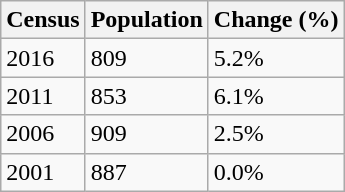<table class="wikitable">
<tr>
<th>Census</th>
<th>Population</th>
<th>Change (%)</th>
</tr>
<tr>
<td>2016</td>
<td>809</td>
<td>5.2%</td>
</tr>
<tr>
<td>2011</td>
<td>853</td>
<td>6.1%</td>
</tr>
<tr>
<td>2006</td>
<td>909</td>
<td>2.5%</td>
</tr>
<tr>
<td>2001</td>
<td>887</td>
<td>0.0%<br></td>
</tr>
</table>
